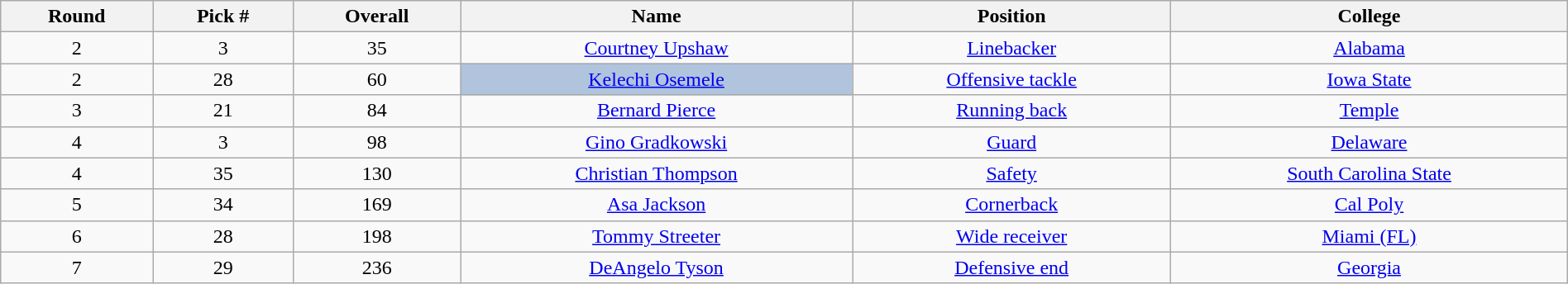<table class="wikitable sortable sortable" style="width: 100%; text-align:center">
<tr>
<th>Round</th>
<th>Pick #</th>
<th>Overall</th>
<th>Name</th>
<th>Position</th>
<th>College</th>
</tr>
<tr>
<td>2</td>
<td>3</td>
<td>35</td>
<td><a href='#'>Courtney Upshaw</a></td>
<td><a href='#'>Linebacker</a></td>
<td><a href='#'>Alabama</a></td>
</tr>
<tr>
<td>2</td>
<td>28</td>
<td>60</td>
<td style="background:lightsteelblue;"><a href='#'>Kelechi Osemele</a></td>
<td><a href='#'>Offensive tackle</a></td>
<td><a href='#'>Iowa State</a></td>
</tr>
<tr>
<td>3</td>
<td>21</td>
<td>84</td>
<td><a href='#'>Bernard Pierce</a></td>
<td><a href='#'>Running back</a></td>
<td><a href='#'>Temple</a></td>
</tr>
<tr>
<td>4</td>
<td>3</td>
<td>98</td>
<td><a href='#'>Gino Gradkowski</a></td>
<td><a href='#'>Guard</a></td>
<td><a href='#'>Delaware</a></td>
</tr>
<tr>
<td>4</td>
<td>35</td>
<td>130</td>
<td><a href='#'>Christian Thompson</a></td>
<td><a href='#'>Safety</a></td>
<td><a href='#'>South Carolina State</a></td>
</tr>
<tr>
<td>5</td>
<td>34</td>
<td>169</td>
<td><a href='#'>Asa Jackson</a></td>
<td><a href='#'>Cornerback</a></td>
<td><a href='#'>Cal Poly</a></td>
</tr>
<tr>
<td>6</td>
<td>28</td>
<td>198</td>
<td><a href='#'>Tommy Streeter</a></td>
<td><a href='#'>Wide receiver</a></td>
<td><a href='#'>Miami (FL)</a></td>
</tr>
<tr>
<td>7</td>
<td>29</td>
<td>236</td>
<td><a href='#'>DeAngelo Tyson</a></td>
<td><a href='#'>Defensive end</a></td>
<td><a href='#'>Georgia</a></td>
</tr>
</table>
